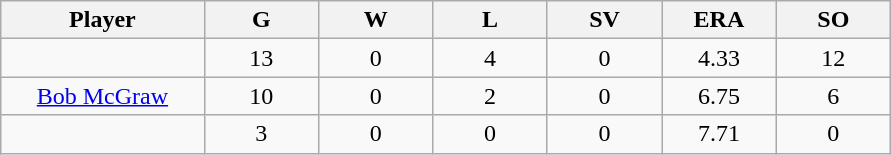<table class="wikitable sortable">
<tr>
<th bgcolor="#DDDDFF" width="16%">Player</th>
<th bgcolor="#DDDDFF" width="9%">G</th>
<th bgcolor="#DDDDFF" width="9%">W</th>
<th bgcolor="#DDDDFF" width="9%">L</th>
<th bgcolor="#DDDDFF" width="9%">SV</th>
<th bgcolor="#DDDDFF" width="9%">ERA</th>
<th bgcolor="#DDDDFF" width="9%">SO</th>
</tr>
<tr align="center">
<td></td>
<td>13</td>
<td>0</td>
<td>4</td>
<td>0</td>
<td>4.33</td>
<td>12</td>
</tr>
<tr align="center">
<td><a href='#'>Bob McGraw</a></td>
<td>10</td>
<td>0</td>
<td>2</td>
<td>0</td>
<td>6.75</td>
<td>6</td>
</tr>
<tr align=center>
<td></td>
<td>3</td>
<td>0</td>
<td>0</td>
<td>0</td>
<td>7.71</td>
<td>0</td>
</tr>
</table>
